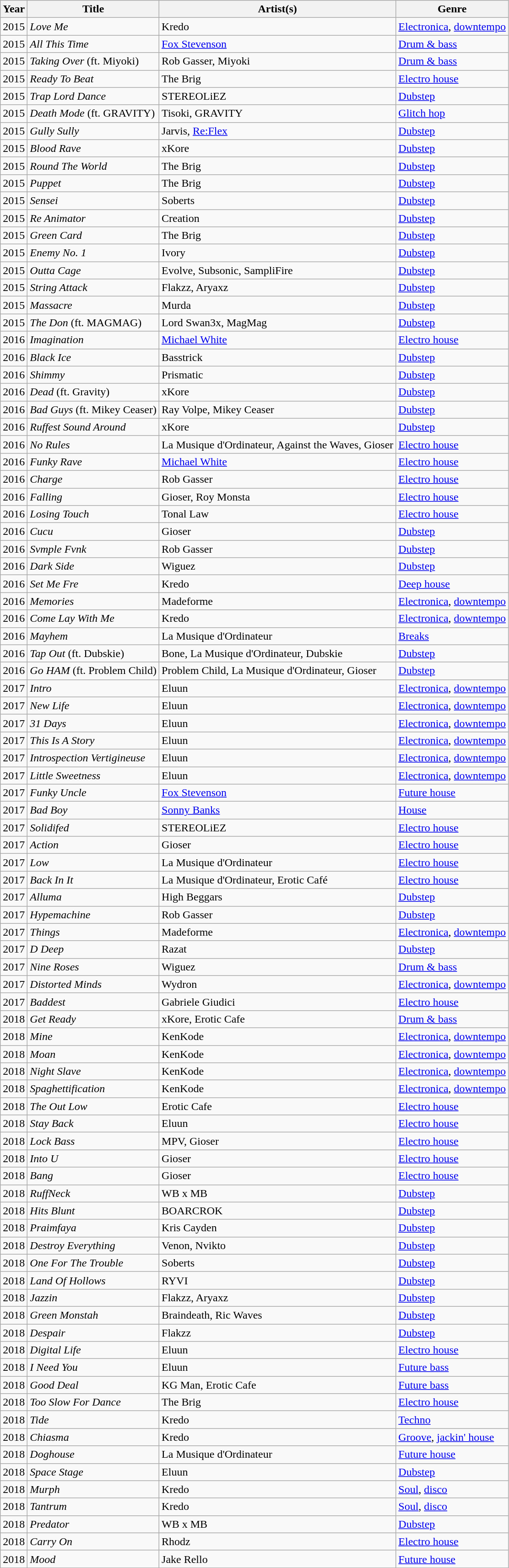<table class="wikitable">
<tr>
<th>Year</th>
<th>Title</th>
<th>Artist(s)</th>
<th>Genre</th>
</tr>
<tr>
<td>2015</td>
<td><em>Love Me</em></td>
<td>Kredo</td>
<td><a href='#'>Electronica</a>, <a href='#'>downtempo</a></td>
</tr>
<tr>
<td>2015</td>
<td><em>All This Time</em></td>
<td><a href='#'>Fox Stevenson</a></td>
<td><a href='#'>Drum & bass</a></td>
</tr>
<tr>
<td>2015</td>
<td><em>Taking Over</em> (ft. Miyoki)</td>
<td>Rob Gasser, Miyoki</td>
<td><a href='#'>Drum & bass</a></td>
</tr>
<tr>
<td>2015</td>
<td><em>Ready To Beat</em></td>
<td>The Brig</td>
<td><a href='#'>Electro house</a></td>
</tr>
<tr>
<td>2015</td>
<td><em>Trap Lord Dance</em></td>
<td>STEREOLiEZ</td>
<td><a href='#'>Dubstep</a></td>
</tr>
<tr>
<td>2015</td>
<td><em>Death Mode</em> (ft. GRAVITY)</td>
<td>Tisoki, GRAVITY</td>
<td><a href='#'>Glitch hop</a></td>
</tr>
<tr>
<td>2015</td>
<td><em>Gully Sully</em></td>
<td>Jarvis, <a href='#'>Re:Flex</a></td>
<td><a href='#'>Dubstep</a></td>
</tr>
<tr>
<td>2015</td>
<td><em>Blood Rave</em></td>
<td>xKore</td>
<td><a href='#'>Dubstep</a></td>
</tr>
<tr>
<td>2015</td>
<td><em>Round The World</em></td>
<td>The Brig</td>
<td><a href='#'>Dubstep</a></td>
</tr>
<tr>
<td>2015</td>
<td><em>Puppet</em></td>
<td>The Brig</td>
<td><a href='#'>Dubstep</a></td>
</tr>
<tr>
<td>2015</td>
<td><em>Sensei</em></td>
<td>Soberts</td>
<td><a href='#'>Dubstep</a></td>
</tr>
<tr>
<td>2015</td>
<td><em>Re Animator</em></td>
<td>Creation</td>
<td><a href='#'>Dubstep</a></td>
</tr>
<tr>
<td>2015</td>
<td><em>Green Card</em></td>
<td>The Brig</td>
<td><a href='#'>Dubstep</a></td>
</tr>
<tr>
<td>2015</td>
<td><em>Enemy No. 1 </em></td>
<td>Ivory</td>
<td><a href='#'>Dubstep</a></td>
</tr>
<tr>
<td>2015</td>
<td><em>Outta Cage</em></td>
<td>Evolve, Subsonic, SampliFire</td>
<td><a href='#'>Dubstep</a></td>
</tr>
<tr>
<td>2015</td>
<td><em>String Attack </em></td>
<td>Flakzz, Aryaxz</td>
<td><a href='#'>Dubstep</a></td>
</tr>
<tr>
<td>2015</td>
<td><em>Massacre</em></td>
<td>Murda</td>
<td><a href='#'>Dubstep</a></td>
</tr>
<tr>
<td>2015</td>
<td><em>The Don</em> (ft. MAGMAG)</td>
<td>Lord Swan3x, MagMag</td>
<td><a href='#'>Dubstep</a></td>
</tr>
<tr>
<td>2016</td>
<td><em>Imagination</em></td>
<td><a href='#'>Michael White</a></td>
<td><a href='#'>Electro house</a></td>
</tr>
<tr>
<td>2016</td>
<td><em>Black Ice</em></td>
<td>Basstrick</td>
<td><a href='#'>Dubstep</a></td>
</tr>
<tr>
<td>2016</td>
<td><em>Shimmy </em></td>
<td>Prismatic</td>
<td><a href='#'>Dubstep</a></td>
</tr>
<tr>
<td>2016</td>
<td><em>Dead</em> (ft. Gravity)</td>
<td>xKore</td>
<td><a href='#'>Dubstep</a></td>
</tr>
<tr>
<td>2016</td>
<td><em>Bad Guys</em> (ft. Mikey Ceaser)</td>
<td>Ray Volpe, Mikey Ceaser</td>
<td><a href='#'>Dubstep</a></td>
</tr>
<tr>
<td>2016</td>
<td><em>Ruffest Sound Around</em></td>
<td>xKore</td>
<td><a href='#'>Dubstep</a></td>
</tr>
<tr>
<td>2016</td>
<td><em>No Rules</em></td>
<td>La Musique d'Ordinateur, Against the Waves, Gioser</td>
<td><a href='#'>Electro house</a></td>
</tr>
<tr>
<td>2016</td>
<td><em>Funky Rave</em></td>
<td><a href='#'>Michael White</a></td>
<td><a href='#'>Electro house</a></td>
</tr>
<tr>
<td>2016</td>
<td><em>Charge</em></td>
<td>Rob Gasser</td>
<td><a href='#'>Electro house</a></td>
</tr>
<tr>
<td>2016</td>
<td><em>Falling</em></td>
<td>Gioser, Roy Monsta</td>
<td><a href='#'>Electro house</a></td>
</tr>
<tr>
<td>2016</td>
<td><em>Losing Touch</em></td>
<td>Tonal Law</td>
<td><a href='#'>Electro house</a></td>
</tr>
<tr>
<td>2016</td>
<td><em>Cucu</em></td>
<td>Gioser</td>
<td><a href='#'>Dubstep</a></td>
</tr>
<tr>
<td>2016</td>
<td><em>Svmple Fvnk</em></td>
<td>Rob Gasser</td>
<td><a href='#'>Dubstep</a></td>
</tr>
<tr>
<td>2016</td>
<td><em>Dark Side</em></td>
<td>Wiguez</td>
<td><a href='#'>Dubstep</a></td>
</tr>
<tr>
<td>2016</td>
<td><em>Set Me Fre</em></td>
<td>Kredo</td>
<td><a href='#'>Deep house</a></td>
</tr>
<tr>
<td>2016</td>
<td><em>Memories </em></td>
<td>Madeforme</td>
<td><a href='#'>Electronica</a>, <a href='#'>downtempo</a></td>
</tr>
<tr>
<td>2016</td>
<td><em>Come Lay With Me</em></td>
<td>Kredo</td>
<td><a href='#'>Electronica</a>, <a href='#'>downtempo</a></td>
</tr>
<tr>
<td>2016</td>
<td><em>Mayhem</em></td>
<td>La Musique d'Ordinateur</td>
<td><a href='#'>Breaks</a></td>
</tr>
<tr>
<td>2016</td>
<td><em>Tap Out</em> (ft. Dubskie)</td>
<td>Bone, La Musique d'Ordinateur, Dubskie</td>
<td><a href='#'>Dubstep</a></td>
</tr>
<tr>
<td>2016</td>
<td><em>Go HAM</em> (ft. Problem Child)</td>
<td>Problem Child, La Musique d'Ordinateur, Gioser</td>
<td><a href='#'>Dubstep</a></td>
</tr>
<tr>
<td>2017</td>
<td><em>Intro</em></td>
<td>Eluun</td>
<td><a href='#'>Electronica</a>, <a href='#'>downtempo</a></td>
</tr>
<tr>
<td>2017</td>
<td><em>New Life</em></td>
<td>Eluun</td>
<td><a href='#'>Electronica</a>, <a href='#'>downtempo</a></td>
</tr>
<tr>
<td>2017</td>
<td><em>31 Days</em></td>
<td>Eluun</td>
<td><a href='#'>Electronica</a>, <a href='#'>downtempo</a></td>
</tr>
<tr>
<td>2017</td>
<td><em>This Is A Story</em></td>
<td>Eluun</td>
<td><a href='#'>Electronica</a>, <a href='#'>downtempo</a></td>
</tr>
<tr>
<td>2017</td>
<td><em>Introspection Vertigineuse</em></td>
<td>Eluun</td>
<td><a href='#'>Electronica</a>, <a href='#'>downtempo</a></td>
</tr>
<tr>
<td>2017</td>
<td><em>Little Sweetness</em></td>
<td>Eluun</td>
<td><a href='#'>Electronica</a>, <a href='#'>downtempo</a></td>
</tr>
<tr>
<td>2017</td>
<td><em>Funky Uncle</em></td>
<td><a href='#'>Fox Stevenson</a></td>
<td><a href='#'>Future house</a></td>
</tr>
<tr>
<td>2017</td>
<td><em>Bad Boy</em></td>
<td><a href='#'>Sonny Banks</a></td>
<td><a href='#'>House</a></td>
</tr>
<tr>
<td>2017</td>
<td><em>Solidifed </em></td>
<td>STEREOLiEZ</td>
<td><a href='#'>Electro house</a></td>
</tr>
<tr>
<td>2017</td>
<td><em>Action</em></td>
<td>Gioser</td>
<td><a href='#'>Electro house</a></td>
</tr>
<tr>
<td>2017</td>
<td><em>Low</em></td>
<td>La Musique d'Ordinateur</td>
<td><a href='#'>Electro house</a></td>
</tr>
<tr>
<td>2017</td>
<td><em>Back In It</em></td>
<td>La Musique d'Ordinateur, Erotic Café</td>
<td><a href='#'>Electro house</a></td>
</tr>
<tr>
<td>2017</td>
<td><em>Alluma</em></td>
<td>High Beggars</td>
<td><a href='#'>Dubstep</a></td>
</tr>
<tr>
<td>2017</td>
<td><em>Hypemachine</em></td>
<td>Rob Gasser</td>
<td><a href='#'>Dubstep</a></td>
</tr>
<tr>
<td>2017</td>
<td><em>Things</em></td>
<td>Madeforme</td>
<td><a href='#'>Electronica</a>, <a href='#'>downtempo</a></td>
</tr>
<tr>
<td>2017</td>
<td><em>D Deep</em></td>
<td>Razat</td>
<td><a href='#'>Dubstep</a></td>
</tr>
<tr>
<td>2017</td>
<td><em>Nine Roses</em></td>
<td>Wiguez</td>
<td><a href='#'>Drum & bass</a></td>
</tr>
<tr>
<td>2017</td>
<td><em>Distorted Minds</em></td>
<td>Wydron</td>
<td><a href='#'>Electronica</a>, <a href='#'>downtempo</a></td>
</tr>
<tr>
<td>2017</td>
<td><em>Baddest</em></td>
<td>Gabriele Giudici</td>
<td><a href='#'>Electro house</a></td>
</tr>
<tr>
<td>2018</td>
<td><em>Get Ready</em></td>
<td>xKore, Erotic Cafe</td>
<td><a href='#'>Drum & bass</a></td>
</tr>
<tr>
<td>2018</td>
<td><em>Mine</em></td>
<td>KenKode</td>
<td><a href='#'>Electronica</a>, <a href='#'>downtempo</a></td>
</tr>
<tr>
<td>2018</td>
<td><em>Moan</em></td>
<td>KenKode</td>
<td><a href='#'>Electronica</a>, <a href='#'>downtempo</a></td>
</tr>
<tr>
<td>2018</td>
<td><em>Night Slave</em></td>
<td>KenKode</td>
<td><a href='#'>Electronica</a>, <a href='#'>downtempo</a></td>
</tr>
<tr>
<td>2018</td>
<td><em>Spaghettification</em></td>
<td>KenKode</td>
<td><a href='#'>Electronica</a>, <a href='#'>downtempo</a></td>
</tr>
<tr>
<td>2018</td>
<td><em>The Out Low</em></td>
<td>Erotic Cafe</td>
<td><a href='#'>Electro house</a></td>
</tr>
<tr>
<td>2018</td>
<td><em>Stay Back</em></td>
<td>Eluun</td>
<td><a href='#'>Electro house</a></td>
</tr>
<tr>
<td>2018</td>
<td><em>Lock Bass</em></td>
<td>MPV, Gioser</td>
<td><a href='#'>Electro house</a></td>
</tr>
<tr>
<td>2018</td>
<td><em>Into U</em></td>
<td>Gioser</td>
<td><a href='#'>Electro house</a></td>
</tr>
<tr>
<td>2018</td>
<td><em>Bang</em></td>
<td>Gioser</td>
<td><a href='#'>Electro house</a></td>
</tr>
<tr>
<td>2018</td>
<td><em>RuffNeck</em></td>
<td>WB x MB</td>
<td><a href='#'>Dubstep</a></td>
</tr>
<tr>
<td>2018</td>
<td><em>Hits Blunt</em></td>
<td>BOARCROK</td>
<td><a href='#'>Dubstep</a></td>
</tr>
<tr>
<td>2018</td>
<td><em>Praimfaya</em></td>
<td>Kris Cayden</td>
<td><a href='#'>Dubstep</a></td>
</tr>
<tr>
<td>2018</td>
<td><em>Destroy Everything</em></td>
<td>Venon, Nvikto</td>
<td><a href='#'>Dubstep</a></td>
</tr>
<tr>
<td>2018</td>
<td><em>One For The Trouble</em></td>
<td>Soberts</td>
<td><a href='#'>Dubstep</a></td>
</tr>
<tr>
<td>2018</td>
<td><em>Land Of Hollows</em></td>
<td>RYVI</td>
<td><a href='#'>Dubstep</a></td>
</tr>
<tr>
<td>2018</td>
<td><em>Jazzin</em></td>
<td>Flakzz, Aryaxz</td>
<td><a href='#'>Dubstep</a></td>
</tr>
<tr>
<td>2018</td>
<td><em>Green Monstah</em></td>
<td>Braindeath, Ric Waves</td>
<td><a href='#'>Dubstep</a></td>
</tr>
<tr>
<td>2018</td>
<td><em>Despair</em></td>
<td>Flakzz</td>
<td><a href='#'>Dubstep</a></td>
</tr>
<tr>
<td>2018</td>
<td><em>Digital Life</em></td>
<td>Eluun</td>
<td><a href='#'>Electro house</a></td>
</tr>
<tr>
<td>2018</td>
<td><em>I Need You</em></td>
<td>Eluun</td>
<td><a href='#'>Future bass</a></td>
</tr>
<tr>
<td>2018</td>
<td><em>Good Deal</em></td>
<td>KG Man, Erotic Cafe</td>
<td><a href='#'>Future bass</a></td>
</tr>
<tr>
<td>2018</td>
<td><em>Too Slow For Dance</em></td>
<td>The Brig</td>
<td><a href='#'>Electro house</a></td>
</tr>
<tr>
<td>2018</td>
<td><em>Tide</em></td>
<td>Kredo</td>
<td><a href='#'>Techno</a></td>
</tr>
<tr>
<td>2018</td>
<td><em>Chiasma</em></td>
<td>Kredo</td>
<td><a href='#'>Groove</a>, <a href='#'>jackin' house</a></td>
</tr>
<tr>
<td>2018</td>
<td><em>Doghouse</em></td>
<td>La Musique d'Ordinateur</td>
<td><a href='#'>Future house</a></td>
</tr>
<tr>
<td>2018</td>
<td><em>Space Stage</em></td>
<td>Eluun</td>
<td><a href='#'>Dubstep</a></td>
</tr>
<tr>
<td>2018</td>
<td><em>Murph</em></td>
<td>Kredo</td>
<td><a href='#'>Soul</a>, <a href='#'>disco</a></td>
</tr>
<tr>
<td>2018</td>
<td><em>Tantrum</em></td>
<td>Kredo</td>
<td><a href='#'>Soul</a>, <a href='#'>disco</a></td>
</tr>
<tr>
<td>2018</td>
<td><em>Predator</em></td>
<td>WB x MB</td>
<td><a href='#'>Dubstep</a></td>
</tr>
<tr>
<td>2018</td>
<td><em>Carry On</em></td>
<td>Rhodz</td>
<td><a href='#'>Electro house</a></td>
</tr>
<tr>
<td>2018</td>
<td><em>Mood</em></td>
<td>Jake Rello</td>
<td><a href='#'>Future house</a></td>
</tr>
</table>
